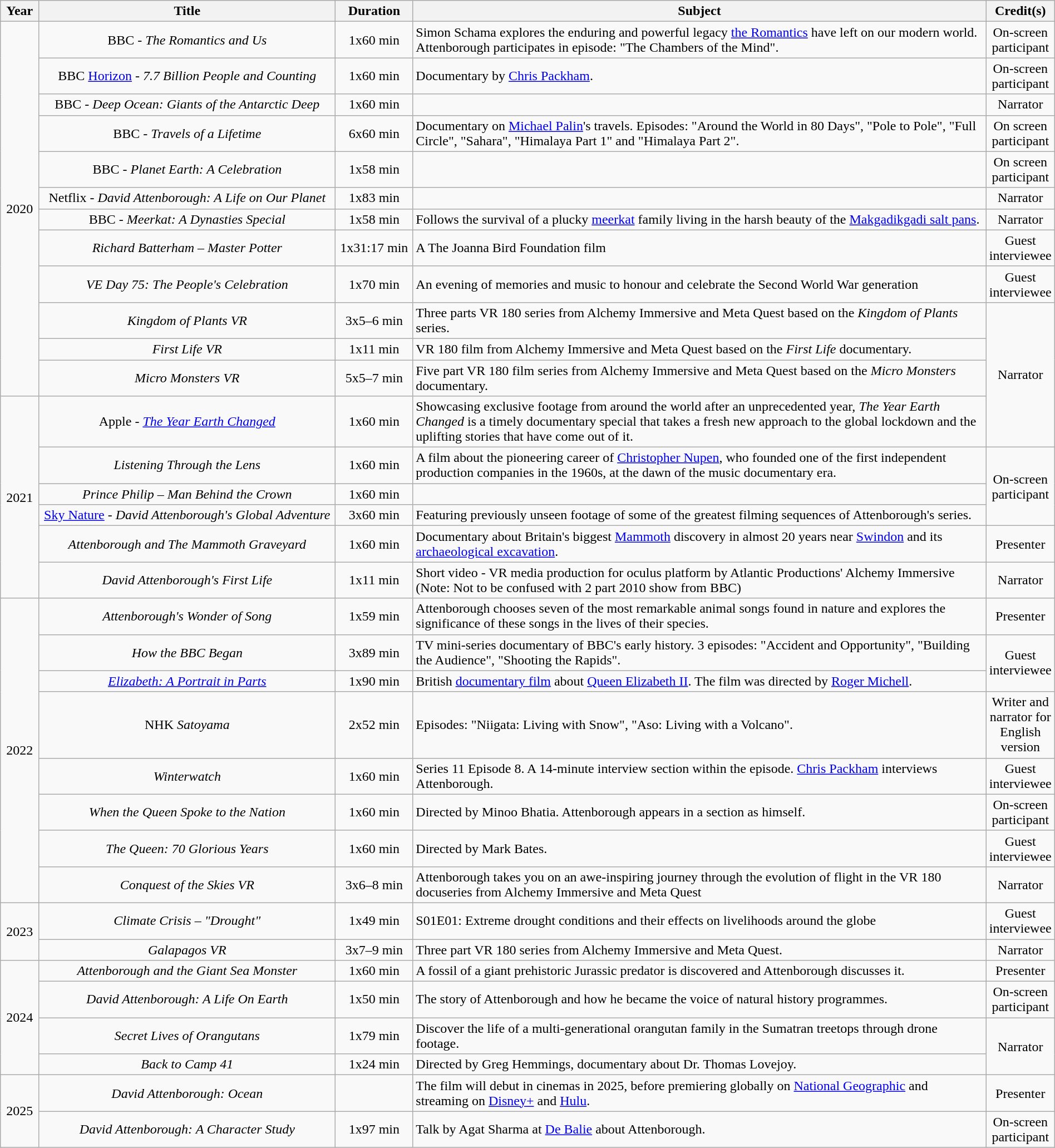<table class="wikitable" style="text-align:center" width="100%">
<tr>
<th width="40">Year</th>
<th width="400">Title</th>
<th width="90">Duration</th>
<th width="800">Subject</th>
<th>Credit(s)</th>
</tr>
<tr>
<td rowspan="12">2020</td>
<td>BBC - <em>The Romantics and Us</em></td>
<td>1x60 min</td>
<td align="left">Simon Schama explores the enduring and powerful legacy <a href='#'>the Romantics</a> have left on our modern world. Attenborough participates in episode: "The Chambers of the Mind".</td>
<td>On-screen participant</td>
</tr>
<tr>
<td>BBC <a href='#'>Horizon</a> - <em>7.7 Billion People and Counting</em></td>
<td>1x60 min</td>
<td align="left">Documentary by <a href='#'>Chris Packham</a>.</td>
<td>On-screen participant</td>
</tr>
<tr>
<td>BBC - <em>Deep Ocean: Giants of the Antarctic Deep</em></td>
<td>1x60 min</td>
<td align="left"></td>
<td>Narrator</td>
</tr>
<tr>
<td>BBC - <em>Travels of a Lifetime</em></td>
<td>6x60 min</td>
<td align="left">Documentary on <a href='#'>Michael Palin</a>'s travels. Episodes: "Around the World in 80 Days", "Pole to Pole", "Full Circle", "Sahara", "Himalaya Part 1" and "Himalaya Part 2".</td>
<td>On screen participant</td>
</tr>
<tr>
<td>BBC - <em>Planet Earth: A Celebration</em></td>
<td>1x58 min</td>
<td align="left"></td>
<td>On screen participant</td>
</tr>
<tr>
<td>Netflix - <em>David Attenborough: A Life on Our Planet</em></td>
<td>1x83 min</td>
<td align="left"></td>
<td>Narrator</td>
</tr>
<tr>
<td>BBC - <em>Meerkat: A Dynasties Special</em></td>
<td>1x58 min</td>
<td align="left">Follows the survival of a plucky <a href='#'>meerkat</a> family living in the harsh beauty of the <a href='#'>Makgadikgadi salt pans</a>.</td>
<td>Narrator</td>
</tr>
<tr>
<td><em>Richard Batterham – Master Potter</em></td>
<td>1x31:17 min</td>
<td align="left">A The Joanna Bird Foundation film</td>
<td>Guest interviewee</td>
</tr>
<tr>
<td><em>VE Day 75: The People's Celebration</em></td>
<td>1x70 min</td>
<td align="left">An evening of memories and music to honour and celebrate the Second World War generation</td>
<td>Guest interviewee</td>
</tr>
<tr>
<td><em>Kingdom of Plants VR</em></td>
<td>3x5–6 min</td>
<td align="left">Three parts VR 180 series from Alchemy Immersive and Meta Quest based on the <em>Kingdom of Plants</em> series.</td>
<td rowspan="4">Narrator</td>
</tr>
<tr>
<td><em>First Life VR</em></td>
<td>1x11 min</td>
<td align="left">VR 180 film from Alchemy Immersive and Meta Quest based on the <em>First Life</em> documentary.</td>
</tr>
<tr>
<td><em>Micro Monsters VR</em></td>
<td>5x5–7 min</td>
<td align="left">Five part VR 180 film series from Alchemy Immersive and Meta Quest based on the <em>Micro Monsters</em> documentary.</td>
</tr>
<tr>
<td rowspan="6">2021</td>
<td>Apple - <em><a href='#'>The Year Earth Changed</a></em></td>
<td>1x60 min</td>
<td align="left">Showcasing exclusive footage from around the world after an unprecedented year, <em>The Year Earth Changed</em> is a timely documentary special that takes a fresh new approach to the global lockdown and the uplifting stories that have come out of it.</td>
</tr>
<tr>
<td><em>Listening Through the Lens</em></td>
<td>1x60 min</td>
<td align="left">A film about the pioneering career of <a href='#'>Christopher Nupen</a>, who founded one of the first independent production companies in the 1960s, at the dawn of the music documentary era.</td>
<td rowspan="3">On-screen participant</td>
</tr>
<tr>
<td><em>Prince Philip – Man Behind the Crown</em></td>
<td>1x60 min</td>
<td align="left"></td>
</tr>
<tr>
<td><a href='#'>Sky Nature</a> - <em>David Attenborough's Global Adventure</em></td>
<td>3x60 min</td>
<td align="left">Featuring previously unseen footage of some of the greatest filming sequences of Attenborough's series.</td>
</tr>
<tr>
<td><em>Attenborough and The Mammoth Graveyard</em></td>
<td>1x60 min</td>
<td align="left">Documentary about Britain's biggest <a href='#'>Mammoth</a> discovery in almost 20 years near <a href='#'>Swindon</a> and its <a href='#'>archaeological excavation</a>.</td>
<td>Presenter</td>
</tr>
<tr>
<td><em>David Attenborough's First Life</em></td>
<td>1x11 min</td>
<td align="left">Short video - VR media production for oculus platform by Atlantic Productions' Alchemy Immersive (Note: Not to be confused with 2 part 2010 show from BBC)</td>
<td>Narrator</td>
</tr>
<tr>
<td rowspan="8">2022</td>
<td><em>Attenborough's Wonder of Song</em></td>
<td>1x59 min</td>
<td align="left">Attenborough chooses seven of the most remarkable animal songs found in nature and explores the significance of these songs in the lives of their species.</td>
<td>Presenter</td>
</tr>
<tr>
<td><em>How the BBC Began</em></td>
<td>3x89 min</td>
<td align="left">TV mini-series documentary of BBC's early history. 3 episodes: "Accident and Opportunity", "Building the Audience", "Shooting the Rapids".</td>
<td rowspan="2">Guest interviewee</td>
</tr>
<tr>
<td><em><a href='#'>Elizabeth: A Portrait in Parts</a></em></td>
<td>1x90 min</td>
<td align="left">British <a href='#'>documentary film</a> about <a href='#'>Queen Elizabeth II</a>. The film was directed by <a href='#'>Roger Michell</a>.</td>
</tr>
<tr>
<td>NHK <em>Satoyama</em></td>
<td>2x52 min</td>
<td align="left">Episodes: "Niigata: Living with Snow", "Aso: Living with a Volcano".</td>
<td>Writer and narrator for English version</td>
</tr>
<tr>
<td><em>Winterwatch</em></td>
<td>1x60 min</td>
<td align="left">Series 11 Episode 8. A 14-minute interview section within the episode. <a href='#'>Chris Packham</a> interviews Attenborough.</td>
<td>Guest interviewee</td>
</tr>
<tr>
<td><em>When the Queen Spoke to the Nation</em></td>
<td>1x60 min</td>
<td align="left">Directed by Minoo Bhatia. Attenborough appears in a section as himself.</td>
<td>On-screen participant</td>
</tr>
<tr>
<td><em>The Queen: 70 Glorious Years</em></td>
<td>1x60 min</td>
<td align="left">Directed by Mark Bates.</td>
<td>Guest interviewee</td>
</tr>
<tr>
<td><em>Conquest of the Skies VR</em></td>
<td>3x6–8 min</td>
<td align="left">Attenborough takes you on an awe-inspiring journey through the evolution of flight in the VR 180 docuseries from Alchemy Immersive and Meta Quest</td>
<td>Narrator</td>
</tr>
<tr>
<td rowspan="2">2023</td>
<td><em>Climate Crisis – "Drought"</em></td>
<td>1x49 min</td>
<td align="left">S01E01: Extreme drought conditions and their effects on livelihoods around the globe</td>
<td>Guest interviewee</td>
</tr>
<tr>
<td><em>Galapagos VR</em></td>
<td>3x7–9 min</td>
<td align="left">Three part VR 180 series from Alchemy Immersive and Meta Quest.</td>
<td>Narrator</td>
</tr>
<tr>
<td rowspan="4">2024</td>
<td><em>Attenborough and the Giant Sea Monster</em></td>
<td>1x60 min</td>
<td align="left">A fossil of a giant prehistoric Jurassic predator is discovered and Attenborough discusses it.</td>
<td>Presenter</td>
</tr>
<tr>
<td><em>David Attenborough: A Life On Earth</em></td>
<td>1x50 min</td>
<td align="left">The story of Attenborough and how he became the voice of natural history programmes.</td>
<td>On-screen participant</td>
</tr>
<tr>
<td><em>Secret Lives of Orangutans</em></td>
<td>1x79 min</td>
<td align="left">Discover the life of a multi-generational orangutan family in the Sumatran treetops through drone footage.</td>
<td rowspan="2">Narrator</td>
</tr>
<tr>
<td><em>Back to Camp 41</em></td>
<td>1x24 min</td>
<td align="left">Directed by Greg Hemmings, documentary about Dr. Thomas Lovejoy.</td>
</tr>
<tr>
<td rowspan="2">2025</td>
<td><em>David Attenborough: Ocean</em></td>
<td></td>
<td align="left">The film will debut in cinemas in 2025, before premiering globally on <a href='#'>National Geographic</a> and streaming on <a href='#'>Disney+</a> and <a href='#'>Hulu</a>.</td>
<td>Presenter</td>
</tr>
<tr>
<td><em>David Attenborough: A Character Study</em></td>
<td>1x97 min</td>
<td align="left">Talk by Agat Sharma at <a href='#'>De Balie</a> about Attenborough.</td>
<td>On-screen participant</td>
</tr>
</table>
